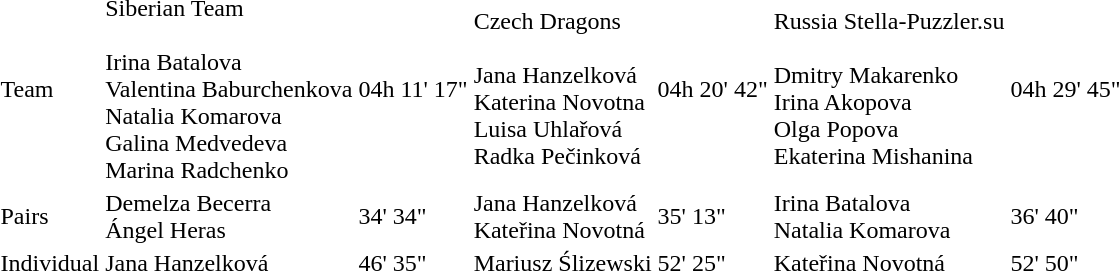<table>
<tr>
<td>Team</td>
<td> Siberian Team <br> <br> Irina Batalova  <br> Valentina Baburchenkova <br> Natalia Komarova <br> Galina Medvedeva <br> Marina Radchenko</td>
<td>04h 11' 17"</td>
<td> Czech Dragons <br> <br> Jana Hanzelková <br> Katerina Novotna <br> Luisa Uhlařová <br> Radka Pečinková</td>
<td>04h 20' 42"</td>
<td> Russia Stella-Puzzler.su <br> <br> Dmitry Makarenko <br> Irina Akopova <br> Olga Popova <br> Ekaterina Mishanina</td>
<td>04h 29' 45"</td>
</tr>
<tr>
<td>Pairs</td>
<td> Demelza Becerra <br>  Ángel Heras</td>
<td>34' 34"</td>
<td> Jana Hanzelková <br>  Kateřina Novotná</td>
<td>35' 13"</td>
<td> Irina Batalova <br>   Natalia Komarova</td>
<td>36' 40"</td>
</tr>
<tr>
<td>Individual</td>
<td> Jana Hanzelková</td>
<td>46' 35"</td>
<td> Mariusz Ślizewski</td>
<td>52' 25"</td>
<td> Kateřina Novotná</td>
<td>52' 50"</td>
</tr>
</table>
